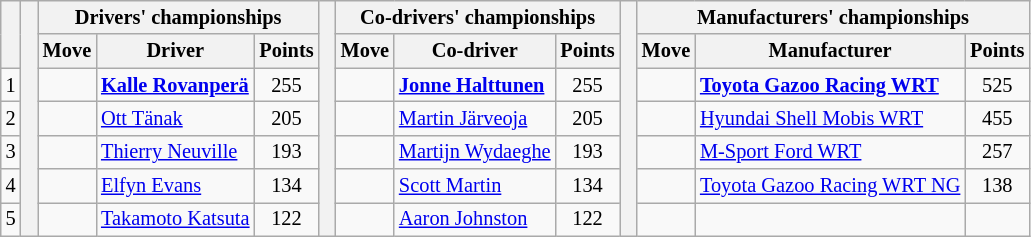<table class="wikitable" style="font-size:85%;">
<tr>
<th rowspan="2"></th>
<th rowspan="7" style="width:5px;"></th>
<th colspan="3">Drivers' championships</th>
<th rowspan="7" style="width:5px;"></th>
<th colspan="3" nowrap>Co-drivers' championships</th>
<th rowspan="7" style="width:5px;"></th>
<th colspan="3" nowrap>Manufacturers' championships</th>
</tr>
<tr>
<th>Move</th>
<th>Driver</th>
<th>Points</th>
<th>Move</th>
<th>Co-driver</th>
<th>Points</th>
<th>Move</th>
<th>Manufacturer</th>
<th>Points</th>
</tr>
<tr>
<td align="center">1</td>
<td align="center"></td>
<td><strong><a href='#'>Kalle Rovanperä</a></strong></td>
<td align="center">255</td>
<td align="center"></td>
<td><strong><a href='#'>Jonne Halttunen</a></strong></td>
<td align="center">255</td>
<td align="center"></td>
<td><strong><a href='#'>Toyota Gazoo Racing WRT</a></strong></td>
<td align="center">525</td>
</tr>
<tr>
<td align="center">2</td>
<td align="center"></td>
<td><a href='#'>Ott Tänak</a></td>
<td align="center">205</td>
<td align="center"></td>
<td><a href='#'>Martin Järveoja</a></td>
<td align="center">205</td>
<td align="center"></td>
<td><a href='#'>Hyundai Shell Mobis WRT</a></td>
<td align="center">455</td>
</tr>
<tr>
<td align="center">3</td>
<td align="center"></td>
<td><a href='#'>Thierry Neuville</a></td>
<td align="center">193</td>
<td align="center"></td>
<td><a href='#'>Martijn Wydaeghe</a></td>
<td align="center">193</td>
<td align="center"></td>
<td><a href='#'>M-Sport Ford WRT</a></td>
<td align="center">257</td>
</tr>
<tr>
<td align="center">4</td>
<td align="center"></td>
<td><a href='#'>Elfyn Evans</a></td>
<td align="center">134</td>
<td align="center"></td>
<td><a href='#'>Scott Martin</a></td>
<td align="center">134</td>
<td align="center"></td>
<td><a href='#'>Toyota Gazoo Racing WRT NG</a></td>
<td align="center">138</td>
</tr>
<tr>
<td align="center">5</td>
<td align="center"></td>
<td><a href='#'>Takamoto Katsuta</a></td>
<td align="center">122</td>
<td align="center"></td>
<td><a href='#'>Aaron Johnston</a></td>
<td align="center">122</td>
<td></td>
<td></td>
<td></td>
</tr>
</table>
